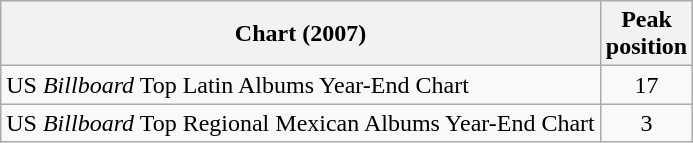<table class="wikitable">
<tr>
<th align="left">Chart (2007)</th>
<th align="left">Peak<br>position</th>
</tr>
<tr>
<td align="left">US <em>Billboard</em> Top Latin Albums Year-End Chart</td>
<td align="center">17</td>
</tr>
<tr>
<td align="left">US <em>Billboard</em> Top Regional Mexican Albums Year-End Chart</td>
<td align="center">3</td>
</tr>
</table>
